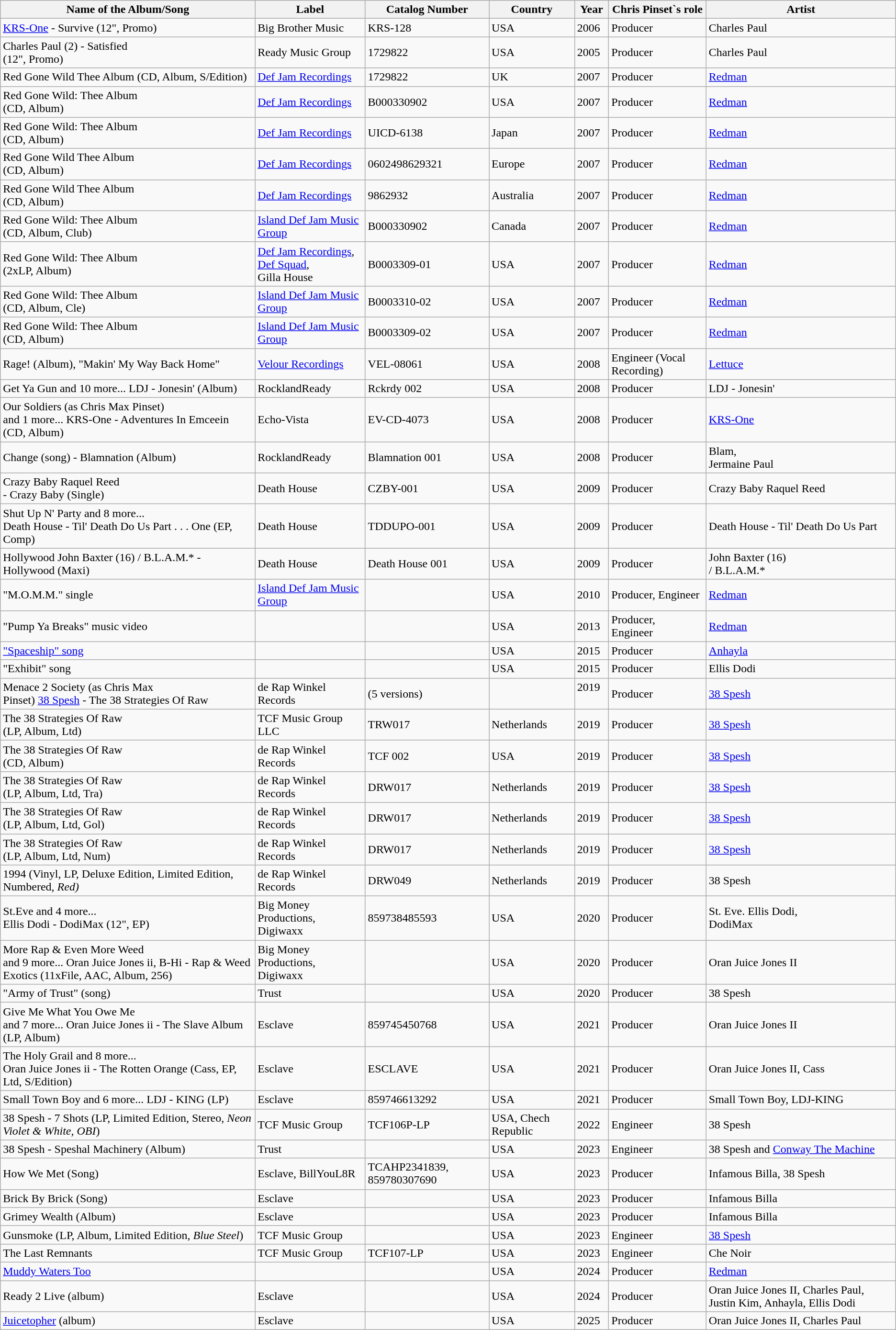<table class="wikitable">
<tr>
<th>Name of the Album/Song</th>
<th>Label</th>
<th>Catalog Number</th>
<th>Country</th>
<th>Year</th>
<th>Chris Pinset`s role</th>
<th>Artist</th>
</tr>
<tr>
<td><a href='#'>KRS-One</a> - Survive (12", Promo)</td>
<td>Big Brother Music</td>
<td>KRS-128</td>
<td>USA</td>
<td>2006</td>
<td>Producer</td>
<td>Charles Paul</td>
</tr>
<tr>
<td>Charles Paul (2) - Satisfied<br>(12", Promo)</td>
<td>Ready Music Group</td>
<td>1729822</td>
<td>USA</td>
<td>2005</td>
<td>Producer</td>
<td>Charles Paul</td>
</tr>
<tr>
<td>Red Gone Wild Thee Album (CD, Album, S/Edition)</td>
<td><a href='#'>Def Jam Recordings</a></td>
<td>1729822</td>
<td>UK</td>
<td>2007</td>
<td>Producer</td>
<td><a href='#'>Redman</a></td>
</tr>
<tr>
<td>Red Gone Wild: Thee Album<br>(CD, Album)</td>
<td><a href='#'>Def Jam Recordings</a></td>
<td>B000330902</td>
<td>USA</td>
<td>2007</td>
<td>Producer</td>
<td><a href='#'>Redman</a></td>
</tr>
<tr>
<td>Red Gone Wild: Thee Album<br>(CD, Album)</td>
<td><a href='#'>Def Jam Recordings</a></td>
<td>UICD-6138</td>
<td>Japan</td>
<td>2007</td>
<td>Producer</td>
<td><a href='#'>Redman</a></td>
</tr>
<tr>
<td>Red Gone Wild Thee Album<br>(CD, Album)</td>
<td><a href='#'>Def Jam Recordings</a></td>
<td>0602498629321</td>
<td>Europe</td>
<td>2007</td>
<td>Producer</td>
<td><a href='#'>Redman</a></td>
</tr>
<tr>
<td>Red Gone Wild Thee Album<br>(CD, Album)</td>
<td><a href='#'>Def Jam Recordings</a></td>
<td>9862932</td>
<td>Australia</td>
<td>2007</td>
<td>Producer</td>
<td><a href='#'>Redman</a></td>
</tr>
<tr>
<td>Red Gone Wild: Thee Album<br>(CD, Album, Club)</td>
<td><a href='#'>Island Def Jam Music Group</a></td>
<td>B000330902</td>
<td>Canada</td>
<td>2007</td>
<td>Producer</td>
<td><a href='#'>Redman</a></td>
</tr>
<tr>
<td>Red Gone Wild: Thee Album<br>(2xLP, Album)</td>
<td><a href='#'>Def Jam Recordings</a>,<br><a href='#'>Def Squad</a>,<br>Gilla House</td>
<td>B0003309-01</td>
<td>USA</td>
<td>2007</td>
<td>Producer</td>
<td><a href='#'>Redman</a></td>
</tr>
<tr>
<td>Red Gone Wild: Thee Album<br>(CD, Album, Cle)</td>
<td><a href='#'>Island Def Jam Music Group</a></td>
<td>B0003310-02</td>
<td>USA</td>
<td>2007</td>
<td>Producer</td>
<td><a href='#'>Redman</a></td>
</tr>
<tr>
<td>Red Gone Wild: Thee Album<br>(CD, Album)</td>
<td><a href='#'>Island Def Jam Music Group</a></td>
<td>B0003309-02</td>
<td>USA</td>
<td>2007</td>
<td>Producer</td>
<td><a href='#'>Redman</a></td>
</tr>
<tr>
<td>Rage! (Album), "Makin' My Way Back Home"</td>
<td><a href='#'>Velour Recordings</a></td>
<td>VEL-08061</td>
<td>USA</td>
<td>2008</td>
<td>Engineer (Vocal Recording)</td>
<td><a href='#'>Lettuce</a></td>
</tr>
<tr>
<td>Get Ya Gun and 10 more... LDJ - Jonesin'  (Album)</td>
<td>RocklandReady</td>
<td>Rckrdy 002</td>
<td>USA</td>
<td>2008</td>
<td>Producer</td>
<td>LDJ - Jonesin'</td>
</tr>
<tr>
<td>Our Soldiers (as Chris Max Pinset)<br>and 1 more... KRS-One - 
Adventures In Emceein
(CD, Album)</td>
<td>Echo-Vista</td>
<td>EV-CD-4073</td>
<td>USA</td>
<td>2008</td>
<td>Producer</td>
<td><a href='#'>KRS-One</a></td>
</tr>
<tr>
<td>Change (song) - Blamnation (Album)</td>
<td>RocklandReady</td>
<td>Blamnation 001</td>
<td>USA</td>
<td>2008</td>
<td>Producer</td>
<td>Blam,<br>Jermaine Paul</td>
</tr>
<tr>
<td>Crazy Baby Raquel Reed<br>- Crazy Baby (Single)</td>
<td>Death House</td>
<td>CZBY-001</td>
<td>USA</td>
<td>2009</td>
<td>Producer</td>
<td>Crazy Baby Raquel Reed</td>
</tr>
<tr>
<td>Shut Up N' Party and 8 more...<br>Death House - Til' Death Do 
Us Part 
. . . One (EP, Comp)</td>
<td>Death House</td>
<td>TDDUPO-001</td>
<td>USA</td>
<td>2009</td>
<td>Producer</td>
<td>Death House -                                                    Til' Death Do Us Part</td>
</tr>
<tr>
<td>Hollywood John Baxter (16) / B.L.A.M.* - Hollywood (Maxi)</td>
<td>Death House</td>
<td>Death House 001</td>
<td>USA</td>
<td>2009</td>
<td>Producer</td>
<td>John Baxter (16)<br>/ B.L.A.M.*</td>
</tr>
<tr>
<td>"M.O.M.M." single</td>
<td><a href='#'>Island Def Jam Music Group</a></td>
<td></td>
<td>USA</td>
<td>2010</td>
<td>Producer, Engineer</td>
<td><a href='#'>Redman</a></td>
</tr>
<tr>
<td>"Pump Ya Breaks" music video</td>
<td></td>
<td></td>
<td>USA</td>
<td>2013</td>
<td>Producer,<br>Engineer</td>
<td><a href='#'>Redman</a></td>
</tr>
<tr>
<td><a href='#'>"Spaceship" song</a></td>
<td></td>
<td></td>
<td>USA</td>
<td>2015</td>
<td>Producer</td>
<td><a href='#'>Anhayla</a></td>
</tr>
<tr>
<td>"Exhibit" song</td>
<td></td>
<td></td>
<td>USA</td>
<td>2015</td>
<td>Producer</td>
<td>Ellis Dodi</td>
</tr>
<tr>
<td>Menace 2 Society (as Chris Max<br>Pinset) <a href='#'>38 Spesh</a> - The 38 Strategies Of Raw</td>
<td>de Rap Winkel Records</td>
<td>(5 versions)</td>
<td></td>
<td>2019    </td>
<td>Producer</td>
<td><a href='#'>38 Spesh</a></td>
</tr>
<tr>
<td>The 38 Strategies Of Raw<br>(LP, Album, Ltd)</td>
<td>TCF Music Group LLC</td>
<td>TRW017</td>
<td>Netherlands</td>
<td>2019</td>
<td>Producer</td>
<td><a href='#'>38 Spesh</a></td>
</tr>
<tr>
<td>The 38 Strategies Of Raw<br>(CD, Album)</td>
<td>de Rap Winkel Records</td>
<td>TCF 002</td>
<td>USA</td>
<td>2019</td>
<td>Producer</td>
<td><a href='#'>38 Spesh</a></td>
</tr>
<tr>
<td>The 38 Strategies Of Raw<br>(LP, Album, Ltd, Tra)</td>
<td>de Rap Winkel Records</td>
<td>DRW017</td>
<td>Netherlands</td>
<td>2019</td>
<td>Producer</td>
<td><a href='#'>38 Spesh</a></td>
</tr>
<tr>
<td>The 38 Strategies Of Raw<br>(LP, Album, Ltd, Gol)</td>
<td>de Rap Winkel Records</td>
<td>DRW017</td>
<td>Netherlands</td>
<td>2019</td>
<td>Producer</td>
<td><a href='#'>38 Spesh</a></td>
</tr>
<tr>
<td>The 38 Strategies Of Raw<br>(LP, Album, Ltd, Num)</td>
<td>de Rap Winkel Records</td>
<td>DRW017</td>
<td>Netherlands</td>
<td>2019</td>
<td>Producer</td>
<td><a href='#'>38 Spesh</a></td>
</tr>
<tr>
<td>1994 (Vinyl, LP, Deluxe Edition, Limited Edition, Numbered, <em>Red)</em></td>
<td>de Rap Winkel Records</td>
<td>DRW049</td>
<td>Netherlands</td>
<td>2019</td>
<td>Producer</td>
<td>38 Spesh</td>
</tr>
<tr>
<td>St.Eve and 4 more...<br>Ellis Dodi - DodiMax (12", EP)</td>
<td>Big Money Productions,<br>Digiwaxx</td>
<td>859738485593</td>
<td>USA</td>
<td>2020</td>
<td>Producer</td>
<td>St. Eve. Ellis Dodi,<br>DodiMax</td>
</tr>
<tr>
<td>More Rap & Even More Weed<br>and 9 more... Oran Juice Jones ii,
B-Hi - Rap & Weed Exotics 
(11xFile, AAC, Album, 256)</td>
<td>Big Money Productions,<br>Digiwaxx</td>
<td></td>
<td>USA</td>
<td>2020</td>
<td>Producer</td>
<td>Oran Juice Jones II</td>
</tr>
<tr>
<td>"Army of Trust" (song)</td>
<td>Trust</td>
<td></td>
<td>USA</td>
<td>2020</td>
<td>Producer</td>
<td>38 Spesh</td>
</tr>
<tr>
<td>Give Me What You Owe Me<br>and 7 more... Oran Juice Jones ii 
- The Slave Album (LP, Album)</td>
<td>Esclave</td>
<td>859745450768</td>
<td>USA</td>
<td>2021</td>
<td>Producer</td>
<td>Oran Juice Jones II</td>
</tr>
<tr>
<td>The Holy Grail and 8 more...<br>Oran Juice Jones ii - 
The Rotten Orange (Cass, EP, Ltd, S/Edition)</td>
<td>Esclave</td>
<td>ESCLAVE</td>
<td>USA</td>
<td>2021</td>
<td>Producer</td>
<td>Oran Juice Jones II, Cass</td>
</tr>
<tr>
<td>Small Town Boy and 6 more... LDJ - KING (LP)</td>
<td>Esclave</td>
<td>859746613292</td>
<td>USA</td>
<td>2021</td>
<td>Producer</td>
<td>Small Town Boy, LDJ-KING</td>
</tr>
<tr>
<td>38 Spesh - 7 Shots  (LP, Limited Edition, Stereo<em>, Neon Violet & White, OBI</em>)</td>
<td>TCF Music Group</td>
<td>TCF106P-LP</td>
<td>USA, Chech Republic</td>
<td>2022</td>
<td>Engineer</td>
<td>38 Spesh</td>
</tr>
<tr>
<td>38 Spesh - Speshal Machinery (Album)</td>
<td>Trust</td>
<td></td>
<td>USA</td>
<td>2023</td>
<td>Engineer</td>
<td>38 Spesh and <a href='#'>Conway The Machine</a></td>
</tr>
<tr>
<td>How We Met (Song)</td>
<td>Esclave, BillYouL8R</td>
<td>TCAHP2341839, 859780307690</td>
<td>USA</td>
<td>2023</td>
<td>Producer</td>
<td>Infamous Billa, 38 Spesh</td>
</tr>
<tr>
<td>Brick By Brick (Song)</td>
<td>Esclave</td>
<td></td>
<td>USA</td>
<td>2023</td>
<td>Producer</td>
<td>Infamous Billa</td>
</tr>
<tr>
<td>Grimey Wealth (Album)</td>
<td>Esclave</td>
<td></td>
<td>USA</td>
<td>2023</td>
<td>Producer</td>
<td>Infamous Billa</td>
</tr>
<tr>
<td>Gunsmoke (LP, Album, Limited Edition<em>, Blue Steel</em>)</td>
<td>TCF Music Group</td>
<td></td>
<td>USA</td>
<td>2023</td>
<td>Engineer</td>
<td><a href='#'>38 Spesh</a></td>
</tr>
<tr>
<td>The Last Remnants</td>
<td>TCF Music Group</td>
<td>TCF107-LP</td>
<td>USA</td>
<td>2023</td>
<td>Engineer</td>
<td>Che Noir</td>
</tr>
<tr>
<td><a href='#'>Muddy Waters Too</a></td>
<td></td>
<td></td>
<td>USA</td>
<td>2024</td>
<td>Producer</td>
<td><a href='#'>Redman</a></td>
</tr>
<tr>
<td>Ready 2 Live (album)</td>
<td>Esclave</td>
<td></td>
<td>USA</td>
<td>2024</td>
<td>Producer</td>
<td>Oran Juice Jones II, Charles Paul, Justin Kim, Anhayla, Ellis Dodi</td>
</tr>
<tr>
<td><a href='#'>Juicetopher</a> (album)</td>
<td>Esclave</td>
<td></td>
<td>USA</td>
<td>2025</td>
<td>Producer</td>
<td>Oran Juice Jones II, Charles Paul</td>
</tr>
</table>
